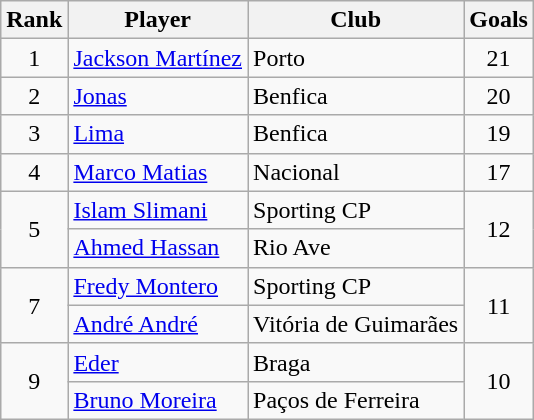<table class="wikitable" style="text-align:center;">
<tr>
<th>Rank</th>
<th>Player</th>
<th>Club</th>
<th>Goals</th>
</tr>
<tr>
<td>1</td>
<td align="left"> <a href='#'>Jackson Martínez</a></td>
<td align="left">Porto</td>
<td>21</td>
</tr>
<tr>
<td>2</td>
<td align="left"> <a href='#'>Jonas</a></td>
<td align="left">Benfica</td>
<td>20</td>
</tr>
<tr>
<td>3</td>
<td align="left"> <a href='#'>Lima</a></td>
<td align="left">Benfica</td>
<td>19</td>
</tr>
<tr>
<td>4</td>
<td align="left"> <a href='#'>Marco Matias</a></td>
<td align="left">Nacional</td>
<td>17</td>
</tr>
<tr>
<td rowspan="2">5</td>
<td align="left"> <a href='#'>Islam Slimani</a></td>
<td align="left">Sporting CP</td>
<td rowspan="2">12</td>
</tr>
<tr>
<td align="left"> <a href='#'>Ahmed Hassan</a></td>
<td align="left">Rio Ave</td>
</tr>
<tr>
<td rowspan="2">7</td>
<td align="left"> <a href='#'>Fredy Montero</a></td>
<td align="left">Sporting CP</td>
<td rowspan="2">11</td>
</tr>
<tr>
<td align="left"> <a href='#'>André André</a></td>
<td align="left">Vitória de Guimarães</td>
</tr>
<tr>
<td rowspan="2">9</td>
<td align="left"> <a href='#'>Eder</a></td>
<td align="left">Braga</td>
<td rowspan="2">10</td>
</tr>
<tr>
<td align="left"> <a href='#'>Bruno Moreira</a></td>
<td align="left">Paços de Ferreira</td>
</tr>
</table>
